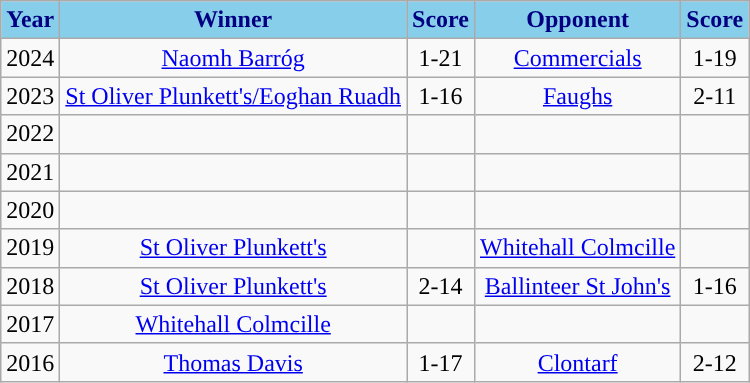<table class="wikitable" style="text-align:center;">
<tr>
<th style="background:skyblue;color:navy;">Year</th>
<th style="background:skyblue;color:navy;">Winner</th>
<th style="background:skyblue;color:navy;">Score</th>
<th style="background:skyblue;color:navy;">Opponent</th>
<th style="background:skyblue;color:navy;">Score</th>
</tr>
<tr>
<td>2024</td>
<td><a href='#'>Naomh Barróg</a></td>
<td>1-21</td>
<td><a href='#'>Commercials</a></td>
<td>1-19</td>
</tr>
<tr>
<td>2023</td>
<td><a href='#'>St Oliver Plunkett's/Eoghan Ruadh</a></td>
<td>1-16</td>
<td><a href='#'>Faughs</a></td>
<td>2-11</td>
</tr>
<tr>
<td>2022</td>
<td></td>
<td></td>
<td></td>
<td></td>
</tr>
<tr>
<td>2021</td>
<td></td>
<td></td>
<td></td>
<td></td>
</tr>
<tr>
<td>2020</td>
<td></td>
<td></td>
<td></td>
<td></td>
</tr>
<tr>
<td>2019</td>
<td><a href='#'>St Oliver Plunkett's</a></td>
<td></td>
<td><a href='#'>Whitehall Colmcille</a></td>
<td></td>
</tr>
<tr>
<td>2018</td>
<td><a href='#'>St Oliver Plunkett's</a></td>
<td>2-14</td>
<td><a href='#'>Ballinteer St John's</a></td>
<td>1-16</td>
</tr>
<tr>
<td>2017</td>
<td><a href='#'>Whitehall Colmcille</a></td>
<td></td>
<td></td>
<td></td>
</tr>
<tr>
<td>2016</td>
<td><a href='#'>Thomas Davis</a></td>
<td>1-17</td>
<td><a href='#'>Clontarf</a></td>
<td>2-12</td>
</tr>
</table>
